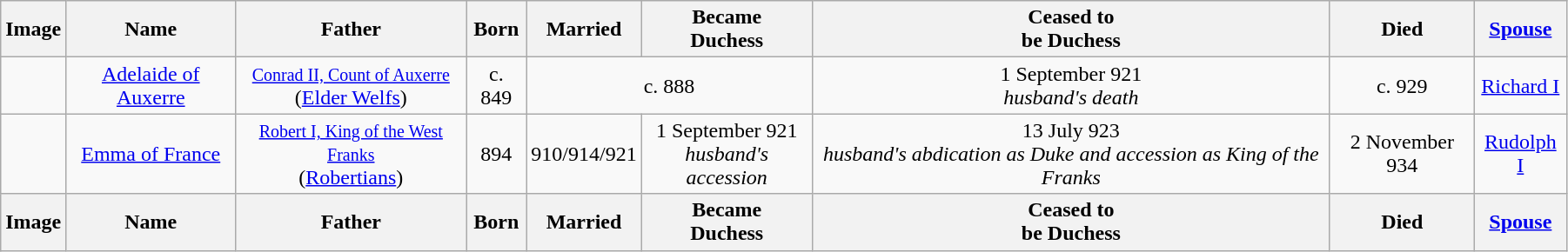<table width=95% class="wikitable">
<tr>
<th>Image</th>
<th>Name</th>
<th>Father</th>
<th>Born</th>
<th>Married</th>
<th>Became<br>Duchess</th>
<th>Ceased to<br>be Duchess</th>
<th>Died</th>
<th><a href='#'>Spouse</a></th>
</tr>
<tr>
<td align="center"></td>
<td align="center"><a href='#'>Adelaide of Auxerre</a></td>
<td align="center"><small><a href='#'>Conrad II, Count of Auxerre</a></small><br>(<a href='#'>Elder Welfs</a>)</td>
<td align=center>c. 849</td>
<td align="center" colspan="2">c. 888</td>
<td align=center>1 September 921<br><em>husband's death</em></td>
<td align="center">c. 929</td>
<td align="center"><a href='#'>Richard I</a></td>
</tr>
<tr>
<td align="center"></td>
<td align="center"><a href='#'>Emma of France</a></td>
<td align="center"><small><a href='#'>Robert I, King of the West Franks</a></small><br>(<a href='#'>Robertians</a>)</td>
<td align=center>894</td>
<td align=center>910/914/921</td>
<td align=center>1 September 921<br><em>husband's accession</em></td>
<td align=center>13 July 923<br><em>husband's abdication as Duke and accession as King of the Franks</em></td>
<td align="center">2 November 934</td>
<td align="center"><a href='#'>Rudolph I</a></td>
</tr>
<tr>
<th>Image</th>
<th>Name</th>
<th>Father</th>
<th>Born</th>
<th>Married</th>
<th>Became<br>Duchess</th>
<th>Ceased to<br>be Duchess</th>
<th>Died</th>
<th><a href='#'>Spouse</a></th>
</tr>
</table>
